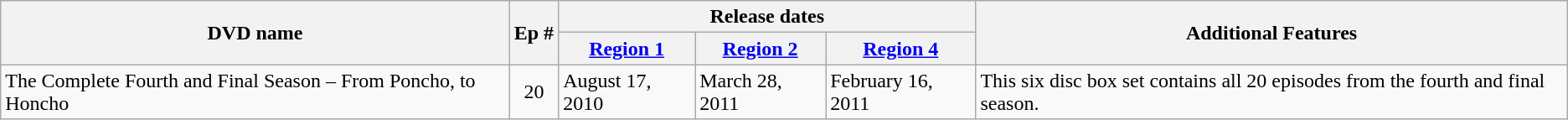<table class="wikitable">
<tr>
<th rowspan="2">DVD name</th>
<th rowspan="2">Ep #</th>
<th colspan="3">Release dates</th>
<th rowspan="2">Additional Features</th>
</tr>
<tr>
<th><a href='#'>Region 1</a></th>
<th><a href='#'>Region 2</a></th>
<th><a href='#'>Region 4</a></th>
</tr>
<tr>
<td>The Complete Fourth and Final Season – From Poncho, to Honcho</td>
<td style="text-align:center;">20</td>
<td>August 17, 2010</td>
<td>March 28, 2011</td>
<td>February 16, 2011</td>
<td>This six disc box set contains all 20 episodes from the fourth and final season.</td>
</tr>
</table>
